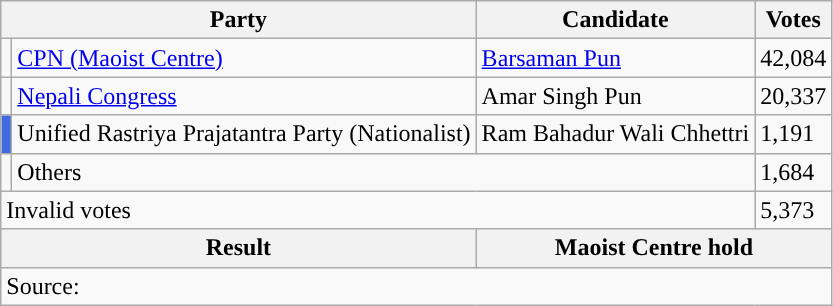<table class="wikitable">
<tr>
<th colspan="2">Party</th>
<th>Candidate</th>
<th>Votes</th>
</tr>
<tr>
<td style="background-color:"></td>
<td><a href='#'>CPN (Maoist Centre)</a></td>
<td><a href='#'>Barsaman Pun</a></td>
<td>42,084</td>
</tr>
<tr>
<td style="background-color:"></td>
<td><a href='#'>Nepali Congress</a></td>
<td>Amar Singh Pun</td>
<td>20,337</td>
</tr>
<tr>
<td style="background-color:royalblue"></td>
<td>Unified Rastriya Prajatantra Party (Nationalist)</td>
<td>Ram Bahadur Wali Chhettri</td>
<td>1,191</td>
</tr>
<tr>
<td></td>
<td colspan="2">Others</td>
<td>1,684</td>
</tr>
<tr>
<td colspan="3">Invalid votes</td>
<td>5,373</td>
</tr>
<tr>
<th colspan="2">Result</th>
<th colspan="2">Maoist Centre hold</th>
</tr>
<tr>
<td colspan="4">Source: </td>
</tr>
</table>
